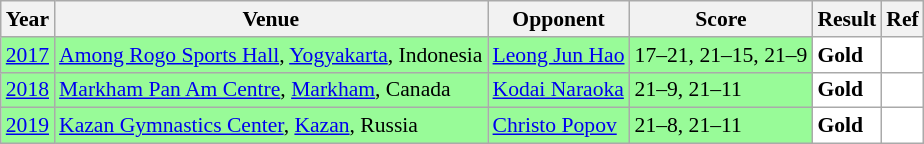<table class="sortable wikitable" style="font-size: 90%;">
<tr>
<th>Year</th>
<th>Venue</th>
<th>Opponent</th>
<th>Score</th>
<th>Result</th>
<th>Ref</th>
</tr>
<tr style="background:#98FB98">
<td align="center"><a href='#'>2017</a></td>
<td align="left"><a href='#'>Among Rogo Sports Hall</a>, <a href='#'>Yogyakarta</a>, Indonesia</td>
<td align="left"> <a href='#'>Leong Jun Hao</a></td>
<td align="left">17–21, 21–15, 21–9</td>
<td style="text-align:left; background:white"> <strong>Gold</strong></td>
<td style="text-align:center; background:white"></td>
</tr>
<tr style="background:#98FB98">
<td align="center"><a href='#'>2018</a></td>
<td align="left"><a href='#'>Markham Pan Am Centre</a>, <a href='#'>Markham</a>, Canada</td>
<td align="left"> <a href='#'>Kodai Naraoka</a></td>
<td align="left">21–9, 21–11</td>
<td style="text-align:left; background:white"> <strong>Gold</strong></td>
<td style="text-align:center; background:white"></td>
</tr>
<tr style="background:#98FB98">
<td align="center"><a href='#'>2019</a></td>
<td align="left"><a href='#'>Kazan Gymnastics Center</a>, <a href='#'>Kazan</a>, Russia</td>
<td align="left"> <a href='#'>Christo Popov</a></td>
<td align="left">21–8, 21–11</td>
<td style="text-align:left; background:white"> <strong>Gold</strong></td>
<td style="text-align:center; background:white"></td>
</tr>
</table>
